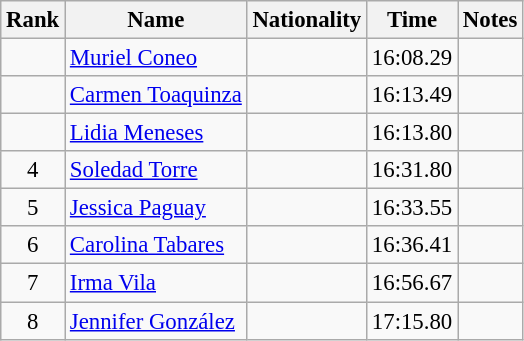<table class="wikitable sortable" style="text-align:center;font-size:95%">
<tr>
<th>Rank</th>
<th>Name</th>
<th>Nationality</th>
<th>Time</th>
<th>Notes</th>
</tr>
<tr>
<td></td>
<td align=left><a href='#'>Muriel Coneo</a></td>
<td align=left></td>
<td>16:08.29</td>
<td></td>
</tr>
<tr>
<td></td>
<td align=left><a href='#'>Carmen Toaquinza</a></td>
<td align=left></td>
<td>16:13.49</td>
<td></td>
</tr>
<tr>
<td></td>
<td align=left><a href='#'>Lidia Meneses</a></td>
<td align=left></td>
<td>16:13.80</td>
<td></td>
</tr>
<tr>
<td>4</td>
<td align=left><a href='#'>Soledad Torre</a></td>
<td align=left></td>
<td>16:31.80</td>
<td></td>
</tr>
<tr>
<td>5</td>
<td align=left><a href='#'>Jessica Paguay</a></td>
<td align=left></td>
<td>16:33.55</td>
<td></td>
</tr>
<tr>
<td>6</td>
<td align=left><a href='#'>Carolina Tabares</a></td>
<td align=left></td>
<td>16:36.41</td>
<td></td>
</tr>
<tr>
<td>7</td>
<td align=left><a href='#'>Irma Vila</a></td>
<td align=left></td>
<td>16:56.67</td>
<td></td>
</tr>
<tr>
<td>8</td>
<td align=left><a href='#'>Jennifer González</a></td>
<td align=left></td>
<td>17:15.80</td>
<td></td>
</tr>
</table>
